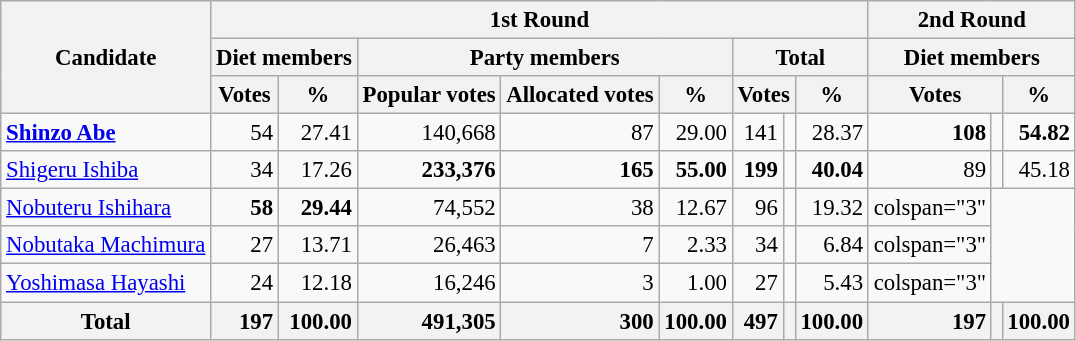<table class="wikitable" style="font-size:95%;">
<tr>
<th rowspan="3">Candidate</th>
<th colspan="8">1st Round</th>
<th colspan="3">2nd Round</th>
</tr>
<tr>
<th colspan="2">Diet members</th>
<th colspan="3">Party members</th>
<th colspan="3">Total</th>
<th colspan="3">Diet members</th>
</tr>
<tr>
<th>Votes</th>
<th>%</th>
<th>Popular votes</th>
<th>Allocated votes</th>
<th>%</th>
<th colspan=2>Votes</th>
<th>%</th>
<th colspan=2>Votes</th>
<th>%</th>
</tr>
<tr>
<td><strong><a href='#'>Shinzo Abe</a></strong> </td>
<td style="text-align:right">54</td>
<td style="text-align:right">27.41</td>
<td style="text-align:right">140,668</td>
<td style="text-align:right">87</td>
<td style="text-align:right">29.00</td>
<td style="text-align:right">141</td>
<td align=center></td>
<td style="text-align:right">28.37</td>
<td style="text-align:right"><strong>108</strong></td>
<td align=center></td>
<td style="text-align:right"><strong>54.82</strong></td>
</tr>
<tr>
<td><a href='#'>Shigeru Ishiba</a></td>
<td style="text-align:right">34</td>
<td style="text-align:right">17.26</td>
<td style="text-align:right"><strong>233,376</strong></td>
<td style="text-align:right"><strong>165</strong></td>
<td style="text-align:right"><strong>55.00</strong></td>
<td style="text-align:right"><strong>199</strong></td>
<td align=center></td>
<td style="text-align:right"><strong>40.04</strong></td>
<td style="text-align:right">89</td>
<td align=center></td>
<td style="text-align:right">45.18</td>
</tr>
<tr>
<td><a href='#'>Nobuteru Ishihara</a></td>
<td style="text-align:right"><strong>58</strong></td>
<td style="text-align:right"><strong>29.44</strong></td>
<td style="text-align:right">74,552</td>
<td style="text-align:right">38</td>
<td style="text-align:right">12.67</td>
<td style="text-align:right">96</td>
<td align=center></td>
<td style="text-align:right">19.32</td>
<td>colspan="3" </td>
</tr>
<tr>
<td><a href='#'>Nobutaka Machimura</a></td>
<td style="text-align:right">27</td>
<td style="text-align:right">13.71</td>
<td style="text-align:right">26,463</td>
<td style="text-align:right">7</td>
<td style="text-align:right">2.33</td>
<td style="text-align:right">34</td>
<td align=center></td>
<td style="text-align:right">6.84</td>
<td>colspan="3" </td>
</tr>
<tr>
<td><a href='#'>Yoshimasa Hayashi</a></td>
<td style="text-align:right">24</td>
<td style="text-align:right">12.18</td>
<td style="text-align:right">16,246</td>
<td style="text-align:right">3</td>
<td style="text-align:right">1.00</td>
<td style="text-align:right">27</td>
<td align=center></td>
<td style="text-align:right">5.43</td>
<td>colspan="3" </td>
</tr>
<tr>
<th>Total</th>
<th style="text-align:right">197</th>
<th style="text-align:right">100.00</th>
<th style="text-align:right">491,305</th>
<th style="text-align:right">300</th>
<th style="text-align:right">100.00</th>
<th style="text-align:right">497</th>
<th></th>
<th style="text-align:right">100.00</th>
<th style="text-align:right">197</th>
<th></th>
<th style="text-align:right">100.00</th>
</tr>
</table>
